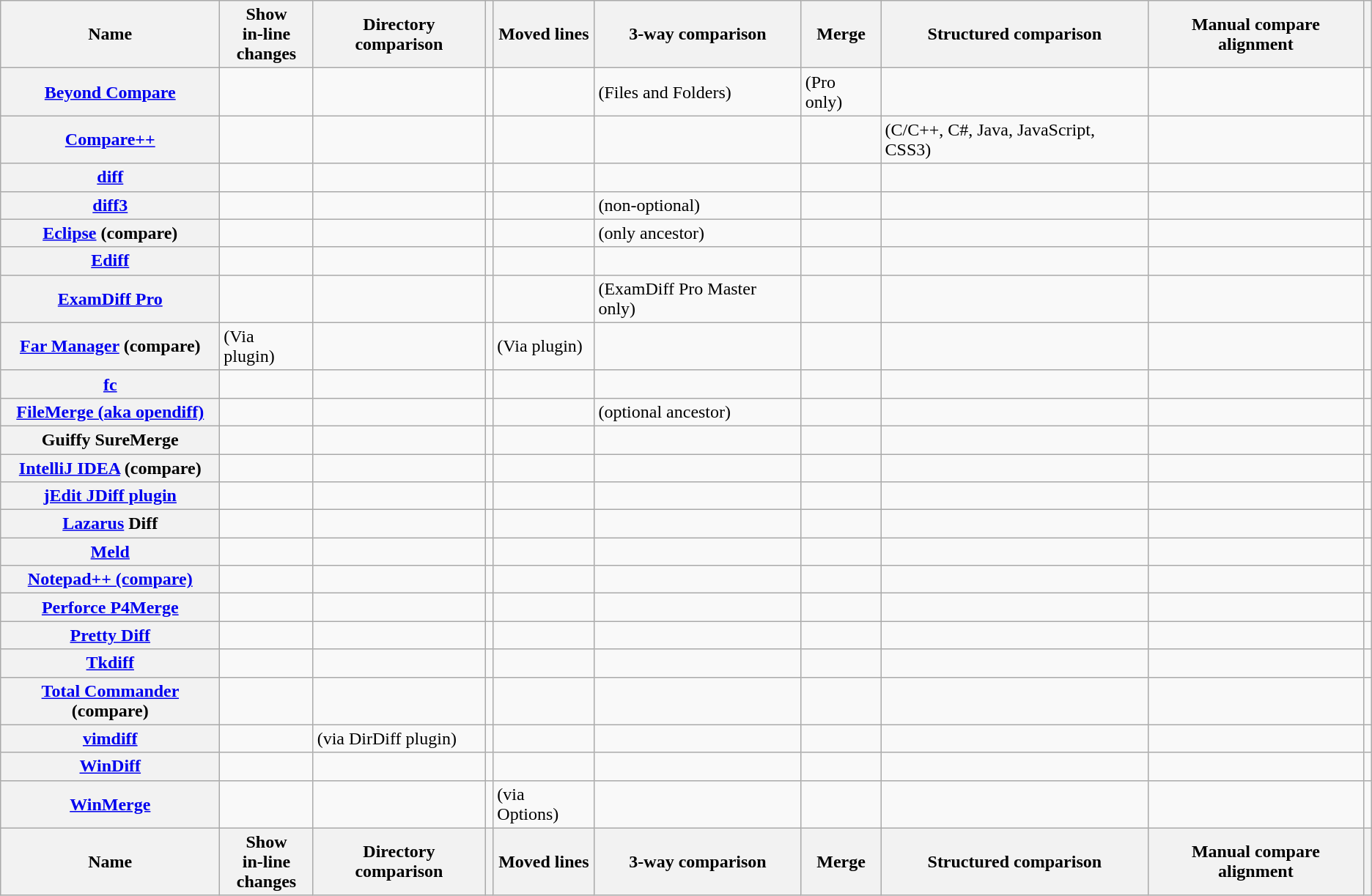<table class="wikitable sortable sort-under">
<tr>
<th style="width:12em">Name</th>
<th>Show<br>in-line<br>changes</th>
<th>Directory comparison</th>
<th></th>
<th>Moved lines</th>
<th>3-way comparison</th>
<th>Merge</th>
<th>Structured comparison</th>
<th>Manual compare alignment</th>
<th></th>
</tr>
<tr>
<th><a href='#'>Beyond Compare</a></th>
<td></td>
<td></td>
<td></td>
<td></td>
<td> (Files and Folders)</td>
<td> (Pro only)</td>
<td></td>
<td></td>
<td></td>
</tr>
<tr>
<th><a href='#'>Compare++</a></th>
<td></td>
<td></td>
<td></td>
<td></td>
<td></td>
<td></td>
<td> (C/C++, C#, Java, JavaScript, CSS3)</td>
<td></td>
<td></td>
</tr>
<tr>
<th><a href='#'>diff</a></th>
<td></td>
<td></td>
<td></td>
<td></td>
<td></td>
<td></td>
<td></td>
<td></td>
<td></td>
</tr>
<tr>
<th><a href='#'>diff3</a></th>
<td></td>
<td></td>
<td></td>
<td></td>
<td> (non-optional)</td>
<td></td>
<td></td>
<td></td>
<td></td>
</tr>
<tr>
<th><a href='#'>Eclipse</a> (compare)</th>
<td></td>
<td></td>
<td></td>
<td></td>
<td> (only ancestor)</td>
<td></td>
<td></td>
<td></td>
<td></td>
</tr>
<tr>
<th><a href='#'>Ediff</a></th>
<td></td>
<td></td>
<td></td>
<td></td>
<td></td>
<td></td>
<td></td>
<td></td>
<td></td>
</tr>
<tr>
<th><a href='#'>ExamDiff Pro</a></th>
<td></td>
<td></td>
<td></td>
<td></td>
<td> (ExamDiff Pro Master only)</td>
<td></td>
<td></td>
<td></td>
<td></td>
</tr>
<tr>
<th><a href='#'>Far Manager</a> (compare)</th>
<td> (Via plugin)</td>
<td></td>
<td></td>
<td> (Via plugin)</td>
<td></td>
<td></td>
<td></td>
<td></td>
<td></td>
</tr>
<tr>
<th><a href='#'>fc</a></th>
<td></td>
<td></td>
<td></td>
<td></td>
<td></td>
<td></td>
<td></td>
<td></td>
<td></td>
</tr>
<tr>
<th><a href='#'>FileMerge (aka opendiff)</a></th>
<td></td>
<td></td>
<td></td>
<td></td>
<td> (optional ancestor)</td>
<td></td>
<td></td>
<td></td>
<td></td>
</tr>
<tr>
<th>Guiffy SureMerge</th>
<td></td>
<td></td>
<td></td>
<td></td>
<td></td>
<td></td>
<td></td>
<td></td>
<td></td>
</tr>
<tr>
<th><a href='#'>IntelliJ IDEA</a> (compare)</th>
<td></td>
<td></td>
<td></td>
<td></td>
<td></td>
<td></td>
<td></td>
<td></td>
<td></td>
</tr>
<tr>
<th><a href='#'>jEdit JDiff plugin</a></th>
<td></td>
<td></td>
<td></td>
<td></td>
<td></td>
<td></td>
<td></td>
<td></td>
<td></td>
</tr>
<tr>
<th><a href='#'>Lazarus</a> Diff</th>
<td></td>
<td></td>
<td></td>
<td></td>
<td></td>
<td></td>
<td></td>
<td></td>
<td></td>
</tr>
<tr>
<th><a href='#'>Meld</a></th>
<td></td>
<td></td>
<td></td>
<td></td>
<td></td>
<td></td>
<td></td>
<td></td>
<td></td>
</tr>
<tr>
<th><a href='#'>Notepad++ (compare)</a></th>
<td></td>
<td></td>
<td></td>
<td></td>
<td></td>
<td></td>
<td></td>
<td></td>
</tr>
<tr>
<th><a href='#'>Perforce P4Merge</a></th>
<td></td>
<td></td>
<td></td>
<td></td>
<td></td>
<td></td>
<td></td>
<td></td>
<td></td>
</tr>
<tr>
<th><a href='#'>Pretty Diff</a></th>
<td></td>
<td></td>
<td></td>
<td></td>
<td></td>
<td></td>
<td></td>
<td></td>
<td></td>
</tr>
<tr>
<th><a href='#'>Tkdiff</a></th>
<td></td>
<td></td>
<td></td>
<td></td>
<td></td>
<td></td>
<td></td>
<td></td>
<td></td>
</tr>
<tr>
<th><a href='#'>Total Commander</a> (compare)</th>
<td></td>
<td></td>
<td></td>
<td></td>
<td></td>
<td></td>
<td></td>
<td></td>
<td></td>
</tr>
<tr>
<th><a href='#'>vimdiff</a></th>
<td></td>
<td> (via DirDiff plugin)</td>
<td></td>
<td></td>
<td></td>
<td></td>
<td></td>
<td></td>
<td></td>
</tr>
<tr>
<th><a href='#'>WinDiff</a></th>
<td></td>
<td></td>
<td></td>
<td></td>
<td></td>
<td></td>
<td></td>
<td></td>
<td></td>
</tr>
<tr>
<th><a href='#'>WinMerge</a></th>
<td></td>
<td></td>
<td></td>
<td> (via Options)</td>
<td></td>
<td></td>
<td></td>
<td></td>
<td></td>
</tr>
<tr style="background: #ececec;" class="sortbottom">
<th style="width:12em">Name</th>
<th>Show<br>in-line<br>changes</th>
<th>Directory comparison</th>
<th></th>
<th>Moved lines</th>
<th>3-way comparison</th>
<th>Merge</th>
<th>Structured comparison</th>
<th>Manual compare alignment</th>
<th></th>
</tr>
</table>
